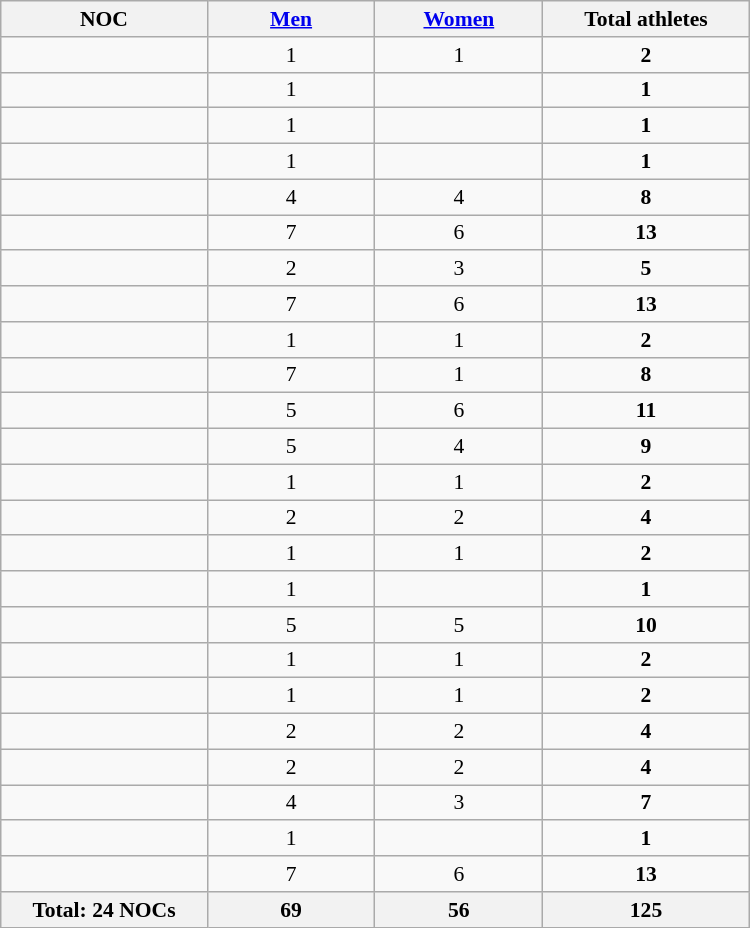<table class="wikitable collapsible sortable"  style="width:500px; text-align:center; font-size:90%;">
<tr>
<th style="text-align:center; width:100px;"><strong>NOC</strong></th>
<th width=80><strong><a href='#'>Men</a></strong></th>
<th width=80><strong><a href='#'>Women</a></strong></th>
<th width=100><strong>Total athletes</strong></th>
</tr>
<tr>
<td align=left></td>
<td>1</td>
<td>1</td>
<td><strong>2</strong></td>
</tr>
<tr>
<td align=left></td>
<td>1</td>
<td></td>
<td><strong>1</strong></td>
</tr>
<tr>
<td align=left></td>
<td>1</td>
<td></td>
<td><strong>1</strong></td>
</tr>
<tr>
<td align=left></td>
<td>1</td>
<td></td>
<td><strong>1</strong></td>
</tr>
<tr>
<td align=left></td>
<td>4</td>
<td>4</td>
<td><strong>8</strong></td>
</tr>
<tr>
<td align=left></td>
<td>7</td>
<td>6</td>
<td><strong>13</strong></td>
</tr>
<tr>
<td align=left></td>
<td>2</td>
<td>3</td>
<td><strong>5</strong></td>
</tr>
<tr>
<td align=left></td>
<td>7</td>
<td>6</td>
<td><strong>13</strong></td>
</tr>
<tr>
<td align=left></td>
<td>1</td>
<td>1</td>
<td><strong>2</strong></td>
</tr>
<tr>
<td align=left></td>
<td>7</td>
<td>1</td>
<td><strong>8</strong></td>
</tr>
<tr>
<td align=left></td>
<td>5</td>
<td>6</td>
<td><strong>11</strong></td>
</tr>
<tr>
<td align=left></td>
<td>5</td>
<td>4</td>
<td><strong>9</strong></td>
</tr>
<tr>
<td align=left></td>
<td>1</td>
<td>1</td>
<td><strong>2</strong></td>
</tr>
<tr>
<td align=left></td>
<td>2</td>
<td>2</td>
<td><strong>4</strong></td>
</tr>
<tr>
<td align=left></td>
<td>1</td>
<td>1</td>
<td><strong>2</strong></td>
</tr>
<tr>
<td align=left></td>
<td>1</td>
<td></td>
<td><strong>1</strong></td>
</tr>
<tr>
<td align=left></td>
<td>5</td>
<td>5</td>
<td><strong>10</strong></td>
</tr>
<tr>
<td align=left></td>
<td>1</td>
<td>1</td>
<td><strong>2</strong></td>
</tr>
<tr>
<td align=left></td>
<td>1</td>
<td>1</td>
<td><strong>2</strong></td>
</tr>
<tr>
<td align=left></td>
<td>2</td>
<td>2</td>
<td><strong>4</strong></td>
</tr>
<tr>
<td align=left></td>
<td>2</td>
<td>2</td>
<td><strong>4</strong></td>
</tr>
<tr>
<td align=left></td>
<td>4</td>
<td>3</td>
<td><strong>7</strong></td>
</tr>
<tr>
<td align=left></td>
<td>1</td>
<td></td>
<td><strong>1</strong></td>
</tr>
<tr>
<td align=left></td>
<td>7</td>
<td>6</td>
<td><strong>13</strong></td>
</tr>
<tr>
<th>Total: 24 NOCs</th>
<th>69</th>
<th>56</th>
<th>125</th>
</tr>
</table>
